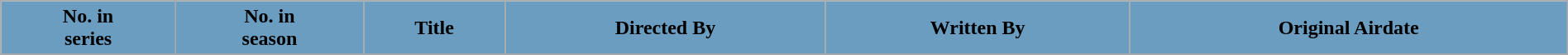<table class="wikitable plainrowheaders" style="width:100%; margin:auto;">
<tr>
<th style="color: black; background-color: #6A9DC0">No. in<br>series</th>
<th style="color: black; background-color: #6A9DC0">No. in<br>season</th>
<th style="color: black; background-color: #6A9DC0">Title</th>
<th style="color: black; background-color: #6A9DC0">Directed By</th>
<th style="color: black; background-color: #6A9DC0">Written By</th>
<th style="color: black; background-color: #6A9DC0">Original Airdate</th>
</tr>
<tr>
</tr>
</table>
